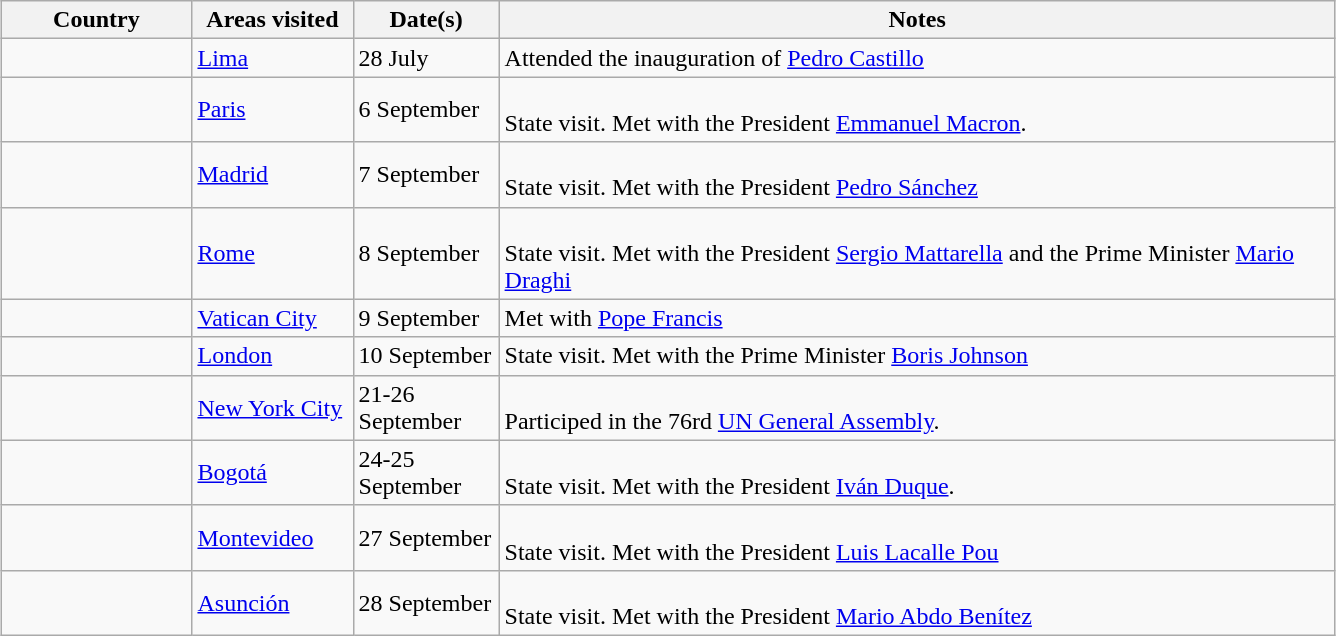<table class="wikitable" style="margin: 1em auto 1em auto">
<tr>
<th width="120">Country</th>
<th width="100">Areas visited</th>
<th width="90">Date(s)</th>
<th width="550">Notes</th>
</tr>
<tr>
<td></td>
<td><a href='#'>Lima</a></td>
<td>28 July</td>
<td> Attended the inauguration of <a href='#'>Pedro Castillo</a></td>
</tr>
<tr>
<td></td>
<td><a href='#'>Paris</a></td>
<td>6 September</td>
<td><br>State visit. Met with the President <a href='#'>Emmanuel Macron</a>.</td>
</tr>
<tr>
<td></td>
<td><a href='#'>Madrid</a></td>
<td>7 September</td>
<td><br>State visit. Met with the President <a href='#'>Pedro Sánchez</a></td>
</tr>
<tr>
<td></td>
<td><a href='#'>Rome</a></td>
<td>8 September</td>
<td><br>State visit. Met with the President <a href='#'>Sergio Mattarella</a> and the Prime Minister <a href='#'>Mario Draghi</a></td>
</tr>
<tr>
<td></td>
<td><a href='#'>Vatican City</a></td>
<td>9 September</td>
<td>Met with <a href='#'>Pope Francis</a></td>
</tr>
<tr>
<td></td>
<td><a href='#'>London</a></td>
<td>10 September</td>
<td>State visit. Met with the Prime Minister <a href='#'>Boris Johnson</a></td>
</tr>
<tr>
<td></td>
<td><a href='#'>New York City</a></td>
<td>21-26 September</td>
<td><br>Participed in the 76rd <a href='#'>UN General Assembly</a>.</td>
</tr>
<tr>
<td></td>
<td><a href='#'>Bogotá</a></td>
<td>24-25 September</td>
<td><br>State visit. Met with the President <a href='#'>Iván Duque</a>.</td>
</tr>
<tr>
<td></td>
<td><a href='#'>Montevideo</a></td>
<td>27 September</td>
<td><br>State visit. Met with the President <a href='#'>Luis Lacalle Pou</a></td>
</tr>
<tr>
<td></td>
<td><a href='#'>Asunción</a></td>
<td>28 September</td>
<td><br>State visit. Met with the President <a href='#'>Mario Abdo Benítez</a></td>
</tr>
</table>
